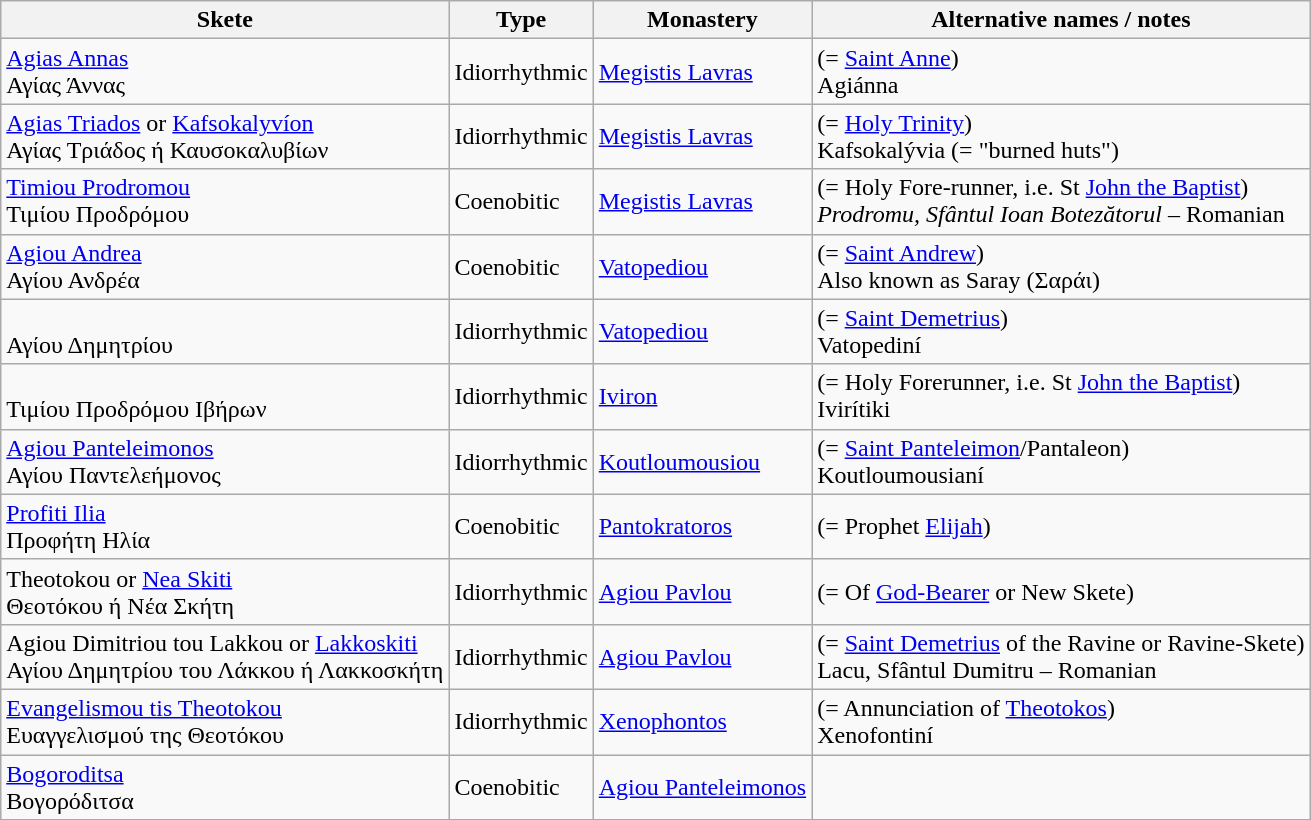<table class="wikitable sortable">
<tr>
<th>Skete</th>
<th>Type</th>
<th>Monastery</th>
<th>Alternative names / notes</th>
</tr>
<tr>
<td><a href='#'>Agias Annas</a><br>Αγίας Άννας</td>
<td>Idiorrhythmic</td>
<td><a href='#'>Megistis Lavras</a></td>
<td>(= <a href='#'>Saint Anne</a>)<br>Agiánna</td>
</tr>
<tr>
<td><a href='#'>Agias Triados</a> or <a href='#'>Kafsokalyvíon</a><br>Αγίας Τριάδος ή Καυσοκαλυβίων</td>
<td>Idiorrhythmic</td>
<td><a href='#'>Megistis Lavras</a></td>
<td>(= <a href='#'>Holy Trinity</a>)<br>Kafsokalývia (= "burned huts")</td>
</tr>
<tr>
<td><a href='#'>Timiou Prodromou</a><br>Τιμίου Προδρόμου</td>
<td>Coenobitic</td>
<td><a href='#'>Megistis Lavras</a></td>
<td>(= Holy Fore-runner, i.e. St <a href='#'>John the Baptist</a>)<br><em>Prodromu, Sfântul Ioan Botezătorul</em> – Romanian</td>
</tr>
<tr>
<td><a href='#'>Agiou Andrea</a><br>Αγίου Ανδρέα</td>
<td>Coenobitic</td>
<td><a href='#'>Vatopediou</a></td>
<td>(= <a href='#'>Saint Andrew</a>)<br>Also known as Saray (Σαράι)</td>
</tr>
<tr>
<td><br>Αγίου Δημητρίου</td>
<td>Idiorrhythmic</td>
<td><a href='#'>Vatopediou</a></td>
<td>(= <a href='#'>Saint Demetrius</a>)<br>Vatopediní</td>
</tr>
<tr>
<td><br>Τιμίου Προδρόμου Ιβήρων</td>
<td>Idiorrhythmic</td>
<td><a href='#'>Iviron</a></td>
<td>(= Holy Forerunner, i.e. St <a href='#'>John the Baptist</a>)<br>Ivirítiki</td>
</tr>
<tr>
<td><a href='#'>Agiou Panteleimonos</a><br>Αγίου Παντελεήμονος</td>
<td>Idiorrhythmic</td>
<td><a href='#'>Koutloumousiou</a></td>
<td>(= <a href='#'>Saint Panteleimon</a>/Pantaleon)<br>Koutloumousianí</td>
</tr>
<tr>
<td><a href='#'>Profiti Ilia</a><br>Προφήτη Ηλία</td>
<td>Coenobitic</td>
<td><a href='#'>Pantokratoros</a></td>
<td>(= Prophet <a href='#'>Elijah</a>)</td>
</tr>
<tr>
<td>Theotokou or <a href='#'>Nea Skiti</a><br>Θεοτόκου ή Νέα Σκήτη</td>
<td>Idiorrhythmic</td>
<td><a href='#'>Agiou Pavlou</a></td>
<td>(= Of <a href='#'>God-Bearer</a> or New Skete)</td>
</tr>
<tr>
<td>Agiou Dimitriou tou Lakkou or <a href='#'>Lakkoskiti</a><br>Αγίου Δημητρίου του Λάκκου ή Λακκοσκήτη</td>
<td>Idiorrhythmic</td>
<td><a href='#'>Agiou Pavlou</a></td>
<td>(= <a href='#'>Saint Demetrius</a> of the Ravine or Ravine-Skete)<br>Lacu, Sfântul Dumitru – Romanian</td>
</tr>
<tr>
<td><a href='#'>Evangelismou tis Theotokou</a><br>Ευαγγελισμού της Θεοτόκου</td>
<td>Idiorrhythmic</td>
<td><a href='#'>Xenophontos</a></td>
<td>(= Annunciation of <a href='#'>Theotokos</a>)<br>Xenofontiní</td>
</tr>
<tr>
<td><a href='#'>Bogoroditsa</a><br>Βογορόδιτσα</td>
<td>Coenobitic</td>
<td><a href='#'>Agiou Panteleimonos</a></td>
<td></td>
</tr>
</table>
